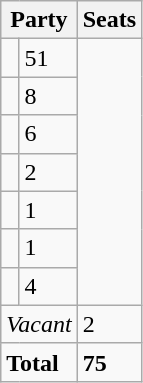<table class="wikitable">
<tr>
<th colspan=2>Party</th>
<th>Seats</th>
</tr>
<tr>
<td></td>
<td>51</td>
</tr>
<tr>
<td></td>
<td>8</td>
</tr>
<tr>
<td></td>
<td>6</td>
</tr>
<tr>
<td></td>
<td>2</td>
</tr>
<tr>
<td></td>
<td>1</td>
</tr>
<tr>
<td></td>
<td>1</td>
</tr>
<tr>
<td></td>
<td>4</td>
</tr>
<tr>
<td colspan="2"><em>Vacant</em></td>
<td>2</td>
</tr>
<tr>
<td colspan="2"><strong>Total</strong></td>
<td><strong>75</strong></td>
</tr>
</table>
